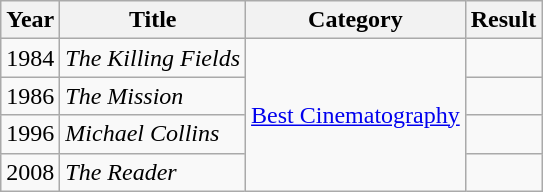<table class="wikitable">
<tr>
<th>Year</th>
<th>Title</th>
<th>Category</th>
<th>Result</th>
</tr>
<tr>
<td>1984</td>
<td><em>The Killing Fields</em></td>
<td rowspan=4><a href='#'>Best Cinematography</a></td>
<td></td>
</tr>
<tr>
<td>1986</td>
<td><em>The Mission</em></td>
<td></td>
</tr>
<tr>
<td>1996</td>
<td><em>Michael Collins</em></td>
<td></td>
</tr>
<tr>
<td>2008</td>
<td><em>The Reader</em></td>
<td></td>
</tr>
</table>
